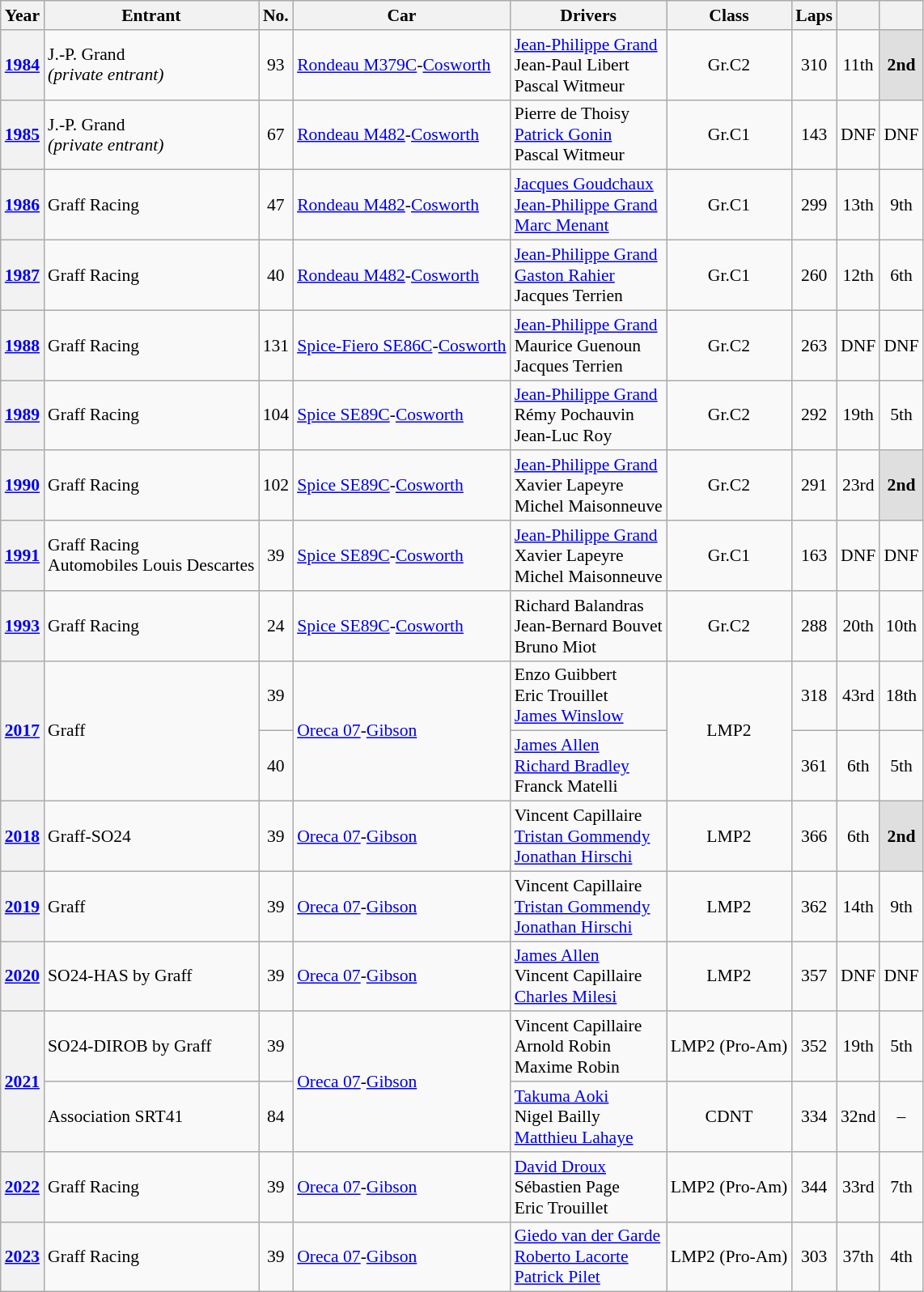<table class="wikitable" style="font-size:90%">
<tr>
<th>Year</th>
<th>Entrant</th>
<th>No.</th>
<th>Car</th>
<th>Drivers</th>
<th>Class</th>
<th>Laps</th>
<th></th>
<th></th>
</tr>
<tr align="center">
<th><a href='#'>1984</a></th>
<td align=left> J.-P. Grand<br><em>(private entrant)</em></td>
<td>93</td>
<td align=left><a href='#'>Rondeau M379C</a>-<a href='#'>Cosworth</a></td>
<td align=left> <a href='#'>Jean-Philippe Grand</a><br> Jean-Paul Libert<br> Pascal Witmeur</td>
<td>Gr.C2</td>
<td>310</td>
<td>11th</td>
<td style="background:#DFDFDF;"><strong>2nd</strong></td>
</tr>
<tr align="center">
<th><a href='#'>1985</a></th>
<td align=left> J.-P. Grand<br><em>(private entrant)</em></td>
<td>67</td>
<td align=left><a href='#'>Rondeau M482</a>-<a href='#'>Cosworth</a></td>
<td align=left> Pierre de Thoisy<br> <a href='#'>Patrick Gonin</a><br> Pascal Witmeur</td>
<td>Gr.C1</td>
<td>143</td>
<td>DNF</td>
<td>DNF</td>
</tr>
<tr align="center">
<th><a href='#'>1986</a></th>
<td align=left> Graff Racing</td>
<td>47</td>
<td align=left><a href='#'>Rondeau M482</a>-<a href='#'>Cosworth</a></td>
<td align=left> <a href='#'>Jacques Goudchaux</a><br> <a href='#'>Jean-Philippe Grand</a><br> <a href='#'>Marc Menant</a></td>
<td>Gr.C1</td>
<td>299</td>
<td>13th</td>
<td>9th</td>
</tr>
<tr align="center">
<th><a href='#'>1987</a></th>
<td align=left> Graff Racing</td>
<td>40</td>
<td align=left><a href='#'>Rondeau M482</a>-<a href='#'>Cosworth</a></td>
<td align=left> <a href='#'>Jean-Philippe Grand</a><br> <a href='#'>Gaston Rahier</a><br> Jacques Terrien</td>
<td>Gr.C1</td>
<td>260</td>
<td>12th</td>
<td>6th</td>
</tr>
<tr align="center">
<th><a href='#'>1988</a></th>
<td align=left> Graff Racing</td>
<td>131</td>
<td align=left><a href='#'>Spice-Fiero SE86C</a>-<a href='#'>Cosworth</a></td>
<td align=left> <a href='#'>Jean-Philippe Grand</a><br> Maurice Guenoun<br> Jacques Terrien</td>
<td>Gr.C2</td>
<td>263</td>
<td>DNF</td>
<td>DNF</td>
</tr>
<tr align="center">
<th><a href='#'>1989</a></th>
<td align=left> Graff Racing</td>
<td>104</td>
<td align=left><a href='#'>Spice SE89C</a>-<a href='#'>Cosworth</a></td>
<td align=left> <a href='#'>Jean-Philippe Grand</a><br> Rémy Pochauvin<br> Jean-Luc Roy</td>
<td>Gr.C2</td>
<td>292</td>
<td>19th</td>
<td>5th</td>
</tr>
<tr align="center">
<th><a href='#'>1990</a></th>
<td align=left> Graff Racing</td>
<td>102</td>
<td align=left><a href='#'>Spice SE89C</a>-<a href='#'>Cosworth</a></td>
<td align=left> <a href='#'>Jean-Philippe Grand</a><br> Xavier Lapeyre<br> Michel Maisonneuve</td>
<td>Gr.C2</td>
<td>291</td>
<td>23rd</td>
<td style="background:#DFDFDF;"><strong>2nd</strong></td>
</tr>
<tr align="center">
<th><a href='#'>1991</a></th>
<td align=left> Graff Racing<br> Automobiles Louis Descartes</td>
<td>39</td>
<td align=left><a href='#'>Spice SE89C</a>-<a href='#'>Cosworth</a></td>
<td align=left> <a href='#'>Jean-Philippe Grand</a><br> Xavier Lapeyre<br> Michel Maisonneuve</td>
<td>Gr.C1</td>
<td>163</td>
<td>DNF</td>
<td>DNF</td>
</tr>
<tr align="center">
<th><a href='#'>1993</a></th>
<td align=left> Graff Racing</td>
<td>24</td>
<td align=left><a href='#'>Spice SE89C</a>-<a href='#'>Cosworth</a></td>
<td align=left> Richard Balandras<br> Jean-Bernard Bouvet<br> Bruno Miot</td>
<td>Gr.C2</td>
<td>288</td>
<td>20th</td>
<td>10th</td>
</tr>
<tr align="center">
<th rowspan=2><a href='#'>2017</a></th>
<td rowspan=2 align=left> Graff</td>
<td>39</td>
<td rowspan=2 align=left><a href='#'>Oreca 07</a>-<a href='#'>Gibson</a></td>
<td align=left> Enzo Guibbert<br> Eric Trouillet<br> <a href='#'>James Winslow</a></td>
<td rowspan=2>LMP2</td>
<td>318</td>
<td>43rd</td>
<td>18th</td>
</tr>
<tr align="center">
<td>40</td>
<td align=left> <a href='#'>James Allen</a><br> <a href='#'>Richard Bradley</a><br> Franck Matelli</td>
<td>361</td>
<td>6th</td>
<td>5th</td>
</tr>
<tr align="center">
<th><a href='#'>2018</a></th>
<td align=left> Graff-SO24</td>
<td>39</td>
<td align=left><a href='#'>Oreca 07</a>-<a href='#'>Gibson</a></td>
<td align=left> Vincent Capillaire<br> <a href='#'>Tristan Gommendy</a><br> <a href='#'>Jonathan Hirschi</a></td>
<td>LMP2</td>
<td>366</td>
<td>6th</td>
<td style="background:#DFDFDF;"><strong>2nd</strong></td>
</tr>
<tr align="center">
<th><a href='#'>2019</a></th>
<td align=left> Graff</td>
<td>39</td>
<td align=left><a href='#'>Oreca 07</a>-<a href='#'>Gibson</a></td>
<td align=left> Vincent Capillaire<br> <a href='#'>Tristan Gommendy</a><br> <a href='#'>Jonathan Hirschi</a></td>
<td>LMP2</td>
<td>362</td>
<td>14th</td>
<td>9th</td>
</tr>
<tr align="center">
<th><a href='#'>2020</a></th>
<td align=left> SO24-HAS by Graff</td>
<td>39</td>
<td align=left><a href='#'>Oreca 07</a>-<a href='#'>Gibson</a></td>
<td align=left> <a href='#'>James Allen</a><br> Vincent Capillaire<br> <a href='#'>Charles Milesi</a></td>
<td>LMP2</td>
<td>357</td>
<td>DNF</td>
<td>DNF</td>
</tr>
<tr align="center">
<th rowspan=2><a href='#'>2021</a></th>
<td align=left> SO24-DIROB by Graff</td>
<td>39</td>
<td rowspan=2 align=left><a href='#'>Oreca 07</a>-<a href='#'>Gibson</a></td>
<td align=left> Vincent Capillaire<br> Arnold Robin<br> Maxime Robin</td>
<td>LMP2 (Pro-Am)</td>
<td>352</td>
<td>19th</td>
<td>5th</td>
</tr>
<tr align="center">
<td align=left> Association SRT41</td>
<td>84</td>
<td align=left> <a href='#'>Takuma Aoki</a><br> Nigel Bailly<br> <a href='#'>Matthieu Lahaye</a></td>
<td>CDNT</td>
<td>334</td>
<td>32nd</td>
<td>–</td>
</tr>
<tr align="center">
<th><a href='#'>2022</a></th>
<td align=left> Graff Racing</td>
<td>39</td>
<td align=left><a href='#'>Oreca 07</a>-<a href='#'>Gibson</a></td>
<td align=left> <a href='#'>David Droux</a><br> Sébastien Page<br> Eric Trouillet</td>
<td>LMP2 (Pro-Am)</td>
<td>344</td>
<td>33rd</td>
<td>7th</td>
</tr>
<tr align="center">
<th><a href='#'>2023</a></th>
<td align=left> Graff Racing</td>
<td>39</td>
<td align=left><a href='#'>Oreca 07</a>-<a href='#'>Gibson</a></td>
<td align=left> <a href='#'>Giedo van der Garde</a><br> <a href='#'>Roberto Lacorte</a><br> <a href='#'>Patrick Pilet</a></td>
<td>LMP2 (Pro-Am)</td>
<td>303</td>
<td>37th</td>
<td>4th</td>
</tr>
</table>
